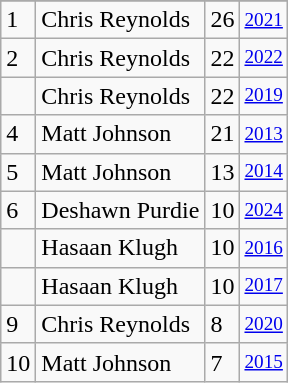<table class="wikitable">
<tr>
</tr>
<tr>
<td>1</td>
<td>Chris Reynolds</td>
<td>26</td>
<td style="font-size:80%;"><a href='#'>2021</a></td>
</tr>
<tr>
<td>2</td>
<td>Chris Reynolds</td>
<td>22</td>
<td style="font-size:80%;"><a href='#'>2022</a></td>
</tr>
<tr>
<td></td>
<td>Chris Reynolds</td>
<td>22</td>
<td style="font-size:80%;"><a href='#'>2019</a></td>
</tr>
<tr>
<td>4</td>
<td>Matt Johnson</td>
<td>21</td>
<td style="font-size:80%;"><a href='#'>2013</a></td>
</tr>
<tr>
<td>5</td>
<td>Matt Johnson</td>
<td>13</td>
<td style="font-size:80%;"><a href='#'>2014</a></td>
</tr>
<tr>
<td>6</td>
<td>Deshawn Purdie</td>
<td>10</td>
<td style="font-size:80%;"><a href='#'>2024</a></td>
</tr>
<tr>
<td></td>
<td>Hasaan Klugh</td>
<td>10</td>
<td style="font-size:80%;"><a href='#'>2016</a></td>
</tr>
<tr>
<td></td>
<td>Hasaan Klugh</td>
<td>10</td>
<td style="font-size:80%;"><a href='#'>2017</a></td>
</tr>
<tr>
<td>9</td>
<td>Chris Reynolds</td>
<td>8</td>
<td style="font-size:80%;"><a href='#'>2020</a></td>
</tr>
<tr>
<td>10</td>
<td>Matt Johnson</td>
<td>7</td>
<td style="font-size:80%;"><a href='#'>2015</a></td>
</tr>
</table>
